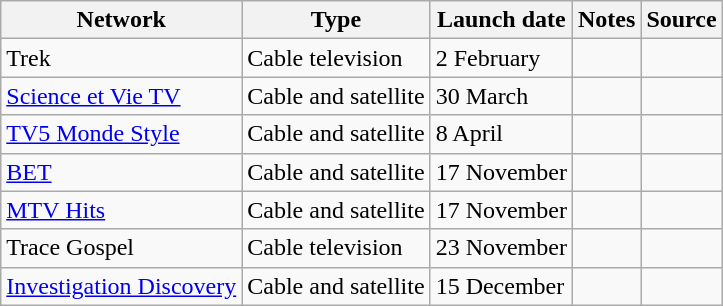<table class="wikitable sortable">
<tr>
<th>Network</th>
<th>Type</th>
<th>Launch date</th>
<th>Notes</th>
<th>Source</th>
</tr>
<tr>
<td>Trek</td>
<td>Cable television</td>
<td>2 February</td>
<td></td>
<td></td>
</tr>
<tr>
<td><a href='#'>Science et Vie TV</a></td>
<td>Cable and satellite</td>
<td>30 March</td>
<td></td>
<td></td>
</tr>
<tr>
<td><a href='#'>TV5 Monde Style</a></td>
<td>Cable and satellite</td>
<td>8 April</td>
<td></td>
<td></td>
</tr>
<tr>
<td><a href='#'>BET</a></td>
<td>Cable and satellite</td>
<td>17 November</td>
<td></td>
<td></td>
</tr>
<tr>
<td><a href='#'>MTV Hits</a></td>
<td>Cable and satellite</td>
<td>17 November</td>
<td></td>
<td></td>
</tr>
<tr>
<td>Trace Gospel</td>
<td>Cable television</td>
<td>23 November</td>
<td></td>
<td></td>
</tr>
<tr>
<td><a href='#'>Investigation Discovery</a></td>
<td>Cable and satellite</td>
<td>15 December</td>
<td></td>
<td></td>
</tr>
</table>
